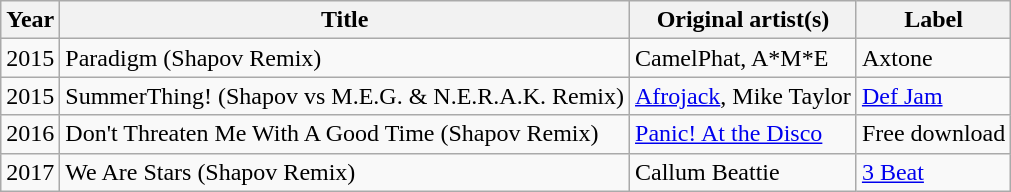<table class="wikitable">
<tr>
<th>Year</th>
<th>Title</th>
<th>Original artist(s)</th>
<th>Label</th>
</tr>
<tr>
<td>2015</td>
<td>Paradigm (Shapov Remix)</td>
<td>CamelPhat, A*M*E</td>
<td>Axtone</td>
</tr>
<tr>
<td>2015</td>
<td>SummerThing! (Shapov vs M.E.G. & N.E.R.A.K. Remix)</td>
<td><a href='#'>Afrojack</a>, Mike Taylor</td>
<td><a href='#'>Def Jam</a></td>
</tr>
<tr>
<td>2016</td>
<td>Don't Threaten Me With A Good Time (Shapov Remix)</td>
<td><a href='#'>Panic! At the Disco</a></td>
<td>Free download</td>
</tr>
<tr>
<td>2017</td>
<td>We Are Stars (Shapov Remix)</td>
<td>Callum Beattie</td>
<td><a href='#'>3 Beat</a></td>
</tr>
</table>
